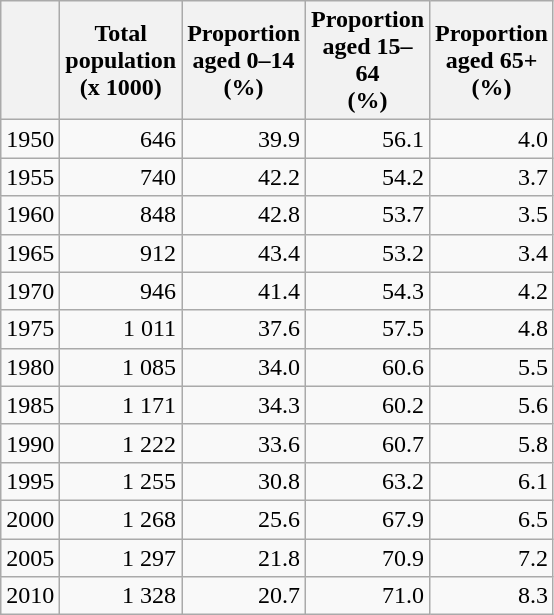<table class="wikitable" style="text-align: right;">
<tr>
<th></th>
<th width="70pt">Total population<br> (x 1000)</th>
<th width="70pt">Proportion<br>aged 0–14<br>(%)</th>
<th width="70pt">Proportion<br>aged 15–64<br>(%)</th>
<th width="70pt">Proportion<br>aged 65+<br>(%)</th>
</tr>
<tr>
<td>1950</td>
<td>646</td>
<td>39.9</td>
<td>56.1</td>
<td>4.0</td>
</tr>
<tr>
<td>1955</td>
<td>740</td>
<td>42.2</td>
<td>54.2</td>
<td>3.7</td>
</tr>
<tr>
<td>1960</td>
<td>848</td>
<td>42.8</td>
<td>53.7</td>
<td>3.5</td>
</tr>
<tr>
<td>1965</td>
<td>912</td>
<td>43.4</td>
<td>53.2</td>
<td>3.4</td>
</tr>
<tr>
<td>1970</td>
<td>946</td>
<td>41.4</td>
<td>54.3</td>
<td>4.2</td>
</tr>
<tr>
<td>1975</td>
<td>1 011</td>
<td>37.6</td>
<td>57.5</td>
<td>4.8</td>
</tr>
<tr>
<td>1980</td>
<td>1 085</td>
<td>34.0</td>
<td>60.6</td>
<td>5.5</td>
</tr>
<tr>
<td>1985</td>
<td>1 171</td>
<td>34.3</td>
<td>60.2</td>
<td>5.6</td>
</tr>
<tr>
<td>1990</td>
<td>1 222</td>
<td>33.6</td>
<td>60.7</td>
<td>5.8</td>
</tr>
<tr>
<td>1995</td>
<td>1 255</td>
<td>30.8</td>
<td>63.2</td>
<td>6.1</td>
</tr>
<tr>
<td>2000</td>
<td>1 268</td>
<td>25.6</td>
<td>67.9</td>
<td>6.5</td>
</tr>
<tr>
<td>2005</td>
<td>1 297</td>
<td>21.8</td>
<td>70.9</td>
<td>7.2</td>
</tr>
<tr>
<td>2010</td>
<td>1 328</td>
<td>20.7</td>
<td>71.0</td>
<td>8.3</td>
</tr>
</table>
